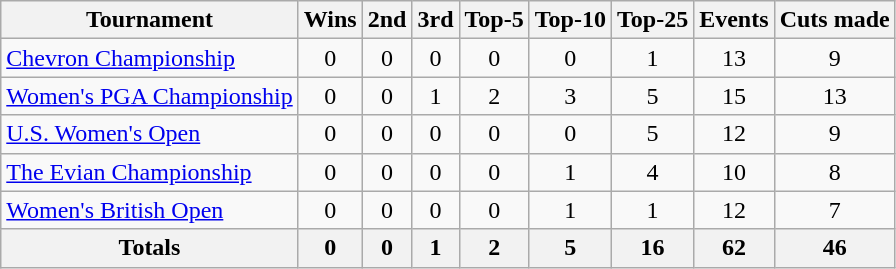<table class=wikitable style=text-align:center>
<tr>
<th>Tournament</th>
<th>Wins</th>
<th>2nd</th>
<th>3rd</th>
<th>Top-5</th>
<th>Top-10</th>
<th>Top-25</th>
<th>Events</th>
<th>Cuts made</th>
</tr>
<tr>
<td align=left><a href='#'>Chevron Championship</a></td>
<td>0</td>
<td>0</td>
<td>0</td>
<td>0</td>
<td>0</td>
<td>1</td>
<td>13</td>
<td>9</td>
</tr>
<tr>
<td align=left><a href='#'>Women's PGA Championship</a></td>
<td>0</td>
<td>0</td>
<td>1</td>
<td>2</td>
<td>3</td>
<td>5</td>
<td>15</td>
<td>13</td>
</tr>
<tr>
<td align=left><a href='#'>U.S. Women's Open</a></td>
<td>0</td>
<td>0</td>
<td>0</td>
<td>0</td>
<td>0</td>
<td>5</td>
<td>12</td>
<td>9</td>
</tr>
<tr>
<td align=left><a href='#'>The Evian Championship</a></td>
<td>0</td>
<td>0</td>
<td>0</td>
<td>0</td>
<td>1</td>
<td>4</td>
<td>10</td>
<td>8</td>
</tr>
<tr>
<td align=left><a href='#'>Women's British Open</a></td>
<td>0</td>
<td>0</td>
<td>0</td>
<td>0</td>
<td>1</td>
<td>1</td>
<td>12</td>
<td>7</td>
</tr>
<tr>
<th>Totals</th>
<th>0</th>
<th>0</th>
<th>1</th>
<th>2</th>
<th>5</th>
<th>16</th>
<th>62</th>
<th>46</th>
</tr>
</table>
